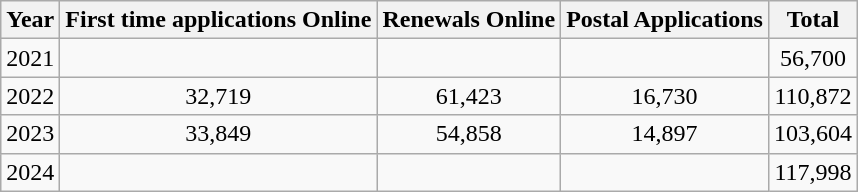<table class="wikitable sortable" style="text-align:center">
<tr>
<th>Year</th>
<th>First time applications Online</th>
<th>Renewals Online</th>
<th>Postal Applications</th>
<th>Total</th>
</tr>
<tr>
<td>2021</td>
<td></td>
<td></td>
<td></td>
<td>56,700</td>
</tr>
<tr>
<td>2022</td>
<td>32,719</td>
<td>61,423</td>
<td>16,730</td>
<td>110,872</td>
</tr>
<tr>
<td>2023</td>
<td>33,849</td>
<td>54,858</td>
<td>14,897</td>
<td>103,604</td>
</tr>
<tr>
<td>2024</td>
<td></td>
<td></td>
<td></td>
<td>117,998</td>
</tr>
</table>
